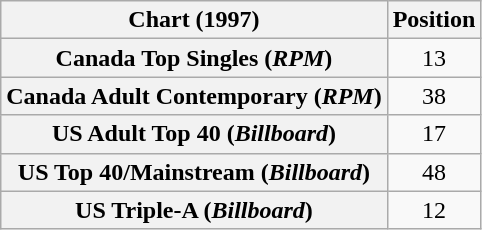<table class="wikitable sortable plainrowheaders" style="text-align:center">
<tr>
<th scope="col">Chart (1997)</th>
<th scope="col">Position</th>
</tr>
<tr>
<th scope="row">Canada Top Singles (<em>RPM</em>)</th>
<td>13</td>
</tr>
<tr>
<th scope="row">Canada Adult Contemporary (<em>RPM</em>)</th>
<td>38</td>
</tr>
<tr>
<th scope="row">US Adult Top 40 (<em>Billboard</em>)</th>
<td>17</td>
</tr>
<tr>
<th scope="row">US Top 40/Mainstream (<em>Billboard</em>)</th>
<td>48</td>
</tr>
<tr>
<th scope="row">US Triple-A (<em>Billboard</em>)</th>
<td>12</td>
</tr>
</table>
